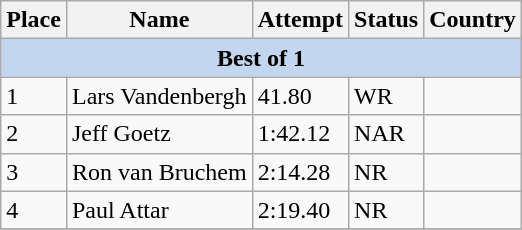<table class="wikitable sortable">
<tr>
<th>Place</th>
<th class="unsortable">Name</th>
<th>Attempt</th>
<th class="unsortable">Status</th>
<th class="unsortable">Country</th>
</tr>
<tr>
<th colspan="8" style="text-align:center; background:#C3D6EF;">Best of 1</th>
</tr>
<tr>
<td>1</td>
<td>Lars Vandenbergh</td>
<td>41.80</td>
<td>WR</td>
<td></td>
</tr>
<tr>
<td>2</td>
<td>Jeff Goetz</td>
<td>1:42.12</td>
<td>NAR</td>
<td></td>
</tr>
<tr>
<td>3</td>
<td>Ron van Bruchem</td>
<td>2:14.28</td>
<td>NR</td>
<td></td>
</tr>
<tr>
<td>4</td>
<td>Paul Attar</td>
<td>2:19.40</td>
<td>NR</td>
<td></td>
</tr>
<tr>
</tr>
</table>
